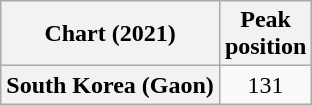<table class="wikitable plainrowheaders" style="text-align:center">
<tr>
<th>Chart (2021)</th>
<th>Peak<br>position</th>
</tr>
<tr>
<th scope="row">South Korea (Gaon)</th>
<td>131</td>
</tr>
</table>
